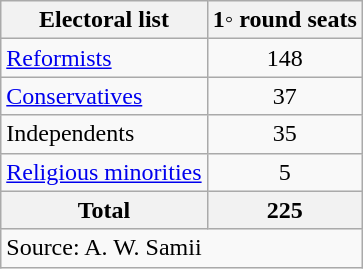<table class=wikitable style=text-align:center>
<tr>
<th>Electoral list</th>
<th>1◦ round seats</th>
</tr>
<tr>
<td align=left><a href='#'>Reformists</a></td>
<td>148</td>
</tr>
<tr>
<td align=left><a href='#'>Conservatives</a></td>
<td>37</td>
</tr>
<tr>
<td align=left>Independents</td>
<td>35</td>
</tr>
<tr>
<td align=left><a href='#'>Religious minorities</a></td>
<td>5</td>
</tr>
<tr>
<th align=left>Total</th>
<th>225</th>
</tr>
<tr>
<td colspan=4 align=left>Source: A. W. Samii</td>
</tr>
</table>
